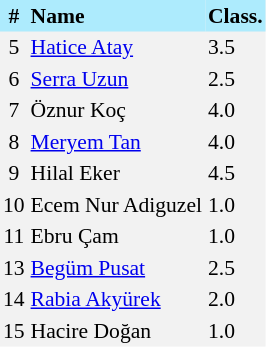<table border=0 cellpadding=2 cellspacing=0  |- bgcolor=#F2F2F2 style="text-align:center; font-size:90%;">
<tr bgcolor=#ADEBFD>
<th>#</th>
<th align=left>Name</th>
<th align=left>Class.</th>
</tr>
<tr>
<td>5</td>
<td align=left><a href='#'>Hatice Atay</a></td>
<td align=left>3.5</td>
</tr>
<tr>
<td>6</td>
<td align=left><a href='#'>Serra Uzun</a></td>
<td align=left>2.5</td>
</tr>
<tr>
<td>7</td>
<td align=left>Öznur Koç</td>
<td align=left>4.0</td>
</tr>
<tr>
<td>8</td>
<td align=left><a href='#'>Meryem Tan</a></td>
<td align=left>4.0</td>
</tr>
<tr>
<td>9</td>
<td align=left>Hilal Eker</td>
<td align=left>4.5</td>
</tr>
<tr>
<td>10</td>
<td align=left>Ecem Nur Adiguzel</td>
<td align=left>1.0</td>
</tr>
<tr>
<td>11</td>
<td align=left>Ebru Çam</td>
<td align=left>1.0</td>
</tr>
<tr>
<td>13</td>
<td align=left><a href='#'>Begüm Pusat</a></td>
<td align=left>2.5</td>
</tr>
<tr>
<td>14</td>
<td align=left><a href='#'>Rabia Akyürek</a></td>
<td align=left>2.0</td>
</tr>
<tr>
<td>15</td>
<td align=left>Hacire Doğan</td>
<td align=left>1.0</td>
</tr>
</table>
